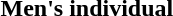<table>
<tr>
<th scope=row>Men's individual<br></th>
<td></td>
<td></td>
<td></td>
</tr>
</table>
